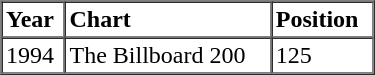<table border=1 cellspacing=0 cellpadding=2 width="250px">
<tr>
<th align="left">Year</th>
<th align="left">Chart</th>
<th align="left">Position</th>
</tr>
<tr>
<td align="left">1994</td>
<td align="left">The Billboard 200</td>
<td align="left">125</td>
</tr>
<tr>
</tr>
</table>
